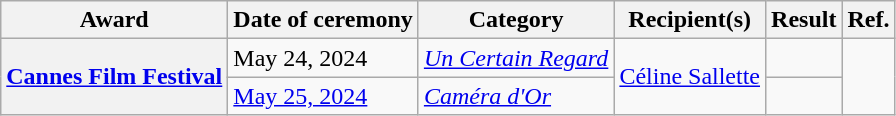<table class="wikitable plainrowheaders">
<tr>
<th scope="col">Award</th>
<th scope="col">Date of ceremony</th>
<th scope="col">Category</th>
<th scope="col">Recipient(s)</th>
<th scope="col">Result</th>
<th scope="col">Ref.</th>
</tr>
<tr>
<th scope="row" rowspan="2"><a href='#'>Cannes Film Festival</a></th>
<td>May 24, 2024</td>
<td><em><a href='#'>Un Certain Regard</a></em></td>
<td rowspan="2"><a href='#'>Céline Sallette</a></td>
<td></td>
<td rowspan="2" align="center"></td>
</tr>
<tr>
<td><a href='#'>May 25, 2024</a></td>
<td><em><a href='#'>Caméra d'Or</a></em></td>
<td></td>
</tr>
</table>
